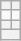<table class="wikitable" style="float:right; margin:0 0 0.5em 1em; font-size:85%;">
<tr>
<th></th>
<th></th>
</tr>
<tr>
<td></td>
<td></td>
</tr>
<tr>
<th></th>
<th></th>
</tr>
<tr>
<th colspan=2></th>
</tr>
</table>
